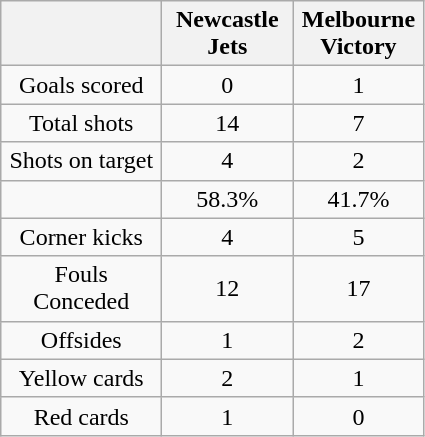<table class="wikitable plainrowheaders" style="text-align:center">
<tr>
<th width=100></th>
<th width=80>Newcastle Jets</th>
<th width=80>Melbourne Victory</th>
</tr>
<tr>
<td>Goals scored</td>
<td>0</td>
<td>1</td>
</tr>
<tr>
<td>Total shots</td>
<td>14</td>
<td>7</td>
</tr>
<tr>
<td>Shots on target</td>
<td>4</td>
<td>2</td>
</tr>
<tr>
<td></td>
<td>58.3%</td>
<td>41.7%</td>
</tr>
<tr>
<td>Corner kicks</td>
<td>4</td>
<td>5</td>
</tr>
<tr>
<td>Fouls Conceded</td>
<td>12</td>
<td>17</td>
</tr>
<tr>
<td>Offsides</td>
<td>1</td>
<td>2</td>
</tr>
<tr>
<td>Yellow cards</td>
<td>2</td>
<td>1</td>
</tr>
<tr>
<td>Red cards</td>
<td>1</td>
<td>0</td>
</tr>
</table>
